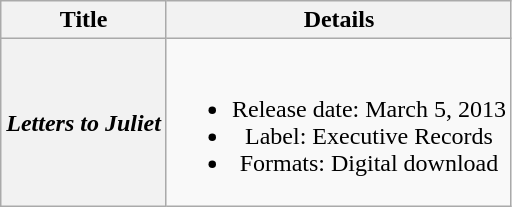<table class="wikitable plainrowheaders" style="text-align:center;">
<tr>
<th scope="col">Title</th>
<th scope="col">Details</th>
</tr>
<tr>
<th scope="row"><em>Letters to Juliet</em></th>
<td><br><ul><li>Release date: March 5, 2013</li><li>Label: Executive Records</li><li>Formats: Digital download</li></ul></td>
</tr>
</table>
